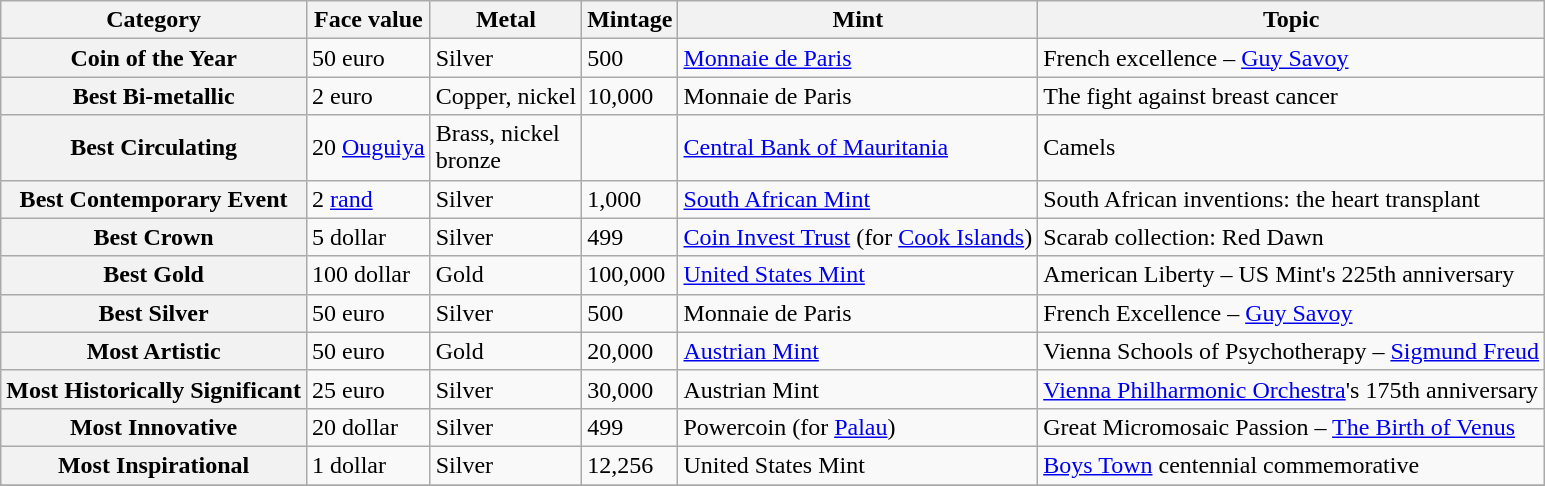<table class="wikitable plainrowheaders">
<tr>
<th>Category</th>
<th>Face value</th>
<th>Metal</th>
<th>Mintage</th>
<th>Mint</th>
<th>Topic</th>
</tr>
<tr>
<th scope="row">Coin of the Year</th>
<td>50 euro</td>
<td>Silver</td>
<td>500</td>
<td><a href='#'>Monnaie de Paris</a></td>
<td>French excellence – <a href='#'>Guy Savoy</a></td>
</tr>
<tr>
<th scope="row">Best Bi-metallic</th>
<td>2 euro</td>
<td>Copper, nickel</td>
<td>10,000</td>
<td>Monnaie de Paris</td>
<td>The fight against breast cancer</td>
</tr>
<tr>
<th scope="row">Best Circulating</th>
<td>20 <a href='#'>Ouguiya</a></td>
<td>Brass, nickel<br>bronze</td>
<td></td>
<td><a href='#'>Central Bank of Mauritania</a></td>
<td>Camels</td>
</tr>
<tr>
<th scope="row">Best Contemporary Event</th>
<td>2 <a href='#'>rand</a></td>
<td>Silver</td>
<td>1,000</td>
<td><a href='#'>South African Mint</a></td>
<td>South African inventions: the heart transplant</td>
</tr>
<tr>
<th scope="row">Best Crown</th>
<td>5 dollar</td>
<td>Silver</td>
<td>499</td>
<td><a href='#'>Coin Invest Trust</a> (for <a href='#'>Cook Islands</a>)</td>
<td>Scarab collection: Red Dawn</td>
</tr>
<tr>
<th scope="row">Best Gold</th>
<td>100 dollar</td>
<td>Gold</td>
<td>100,000</td>
<td><a href='#'>United States Mint</a></td>
<td>American Liberty – US Mint's 225th anniversary</td>
</tr>
<tr>
<th scope="row">Best Silver</th>
<td>50 euro</td>
<td>Silver</td>
<td>500</td>
<td>Monnaie de Paris</td>
<td>French Excellence – <a href='#'>Guy Savoy</a></td>
</tr>
<tr>
<th scope="row">Most Artistic</th>
<td>50 euro</td>
<td>Gold</td>
<td>20,000</td>
<td><a href='#'>Austrian Mint</a></td>
<td>Vienna Schools of Psychotherapy – <a href='#'>Sigmund Freud</a></td>
</tr>
<tr>
<th scope="row">Most Historically Significant</th>
<td>25 euro</td>
<td>Silver</td>
<td>30,000</td>
<td>Austrian Mint</td>
<td><a href='#'>Vienna Philharmonic Orchestra</a>'s 175th anniversary</td>
</tr>
<tr>
<th scope="row">Most Innovative</th>
<td>20 dollar</td>
<td>Silver</td>
<td>499</td>
<td>Powercoin (for <a href='#'>Palau</a>)</td>
<td>Great Micromosaic Passion – <a href='#'>The Birth of Venus</a></td>
</tr>
<tr>
<th scope="row">Most Inspirational</th>
<td>1 dollar</td>
<td>Silver</td>
<td>12,256</td>
<td>United States Mint</td>
<td><a href='#'>Boys Town</a> centennial commemorative</td>
</tr>
<tr>
</tr>
</table>
